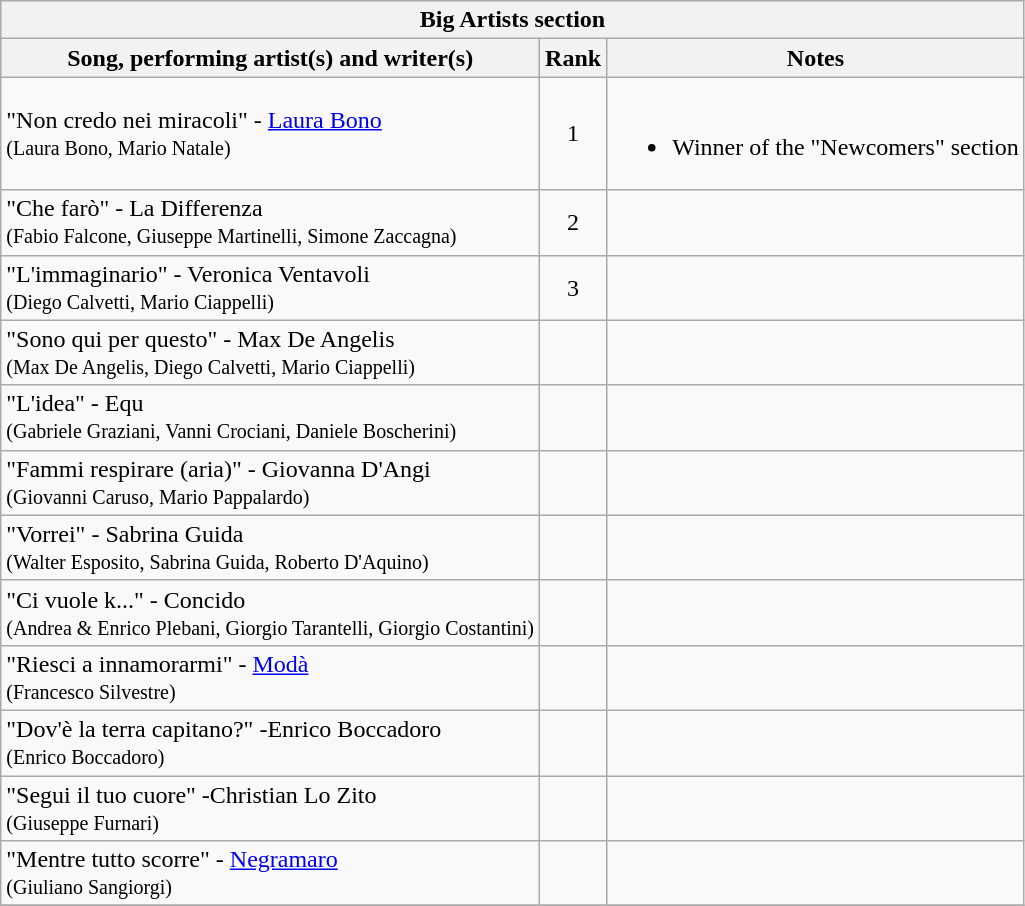<table class="plainrowheaders wikitable">
<tr>
<th colspan="3">Big Artists section </th>
</tr>
<tr>
<th>Song, performing artist(s) and writer(s)</th>
<th>Rank</th>
<th>Notes</th>
</tr>
<tr>
<td>"Non credo nei miracoli" - <a href='#'>Laura Bono</a><br><small> 	 	(Laura Bono, Mario Natale)</small></td>
<td align="center">1</td>
<td><br><ul><li>Winner of the "Newcomers" section</li></ul></td>
</tr>
<tr>
<td>"Che farò" - La Differenza<br><small> 	(Fabio Falcone, Giuseppe Martinelli, Simone Zaccagna)	</small></td>
<td align="center">2</td>
<td></td>
</tr>
<tr>
<td>"L'immaginario" - Veronica Ventavoli<br><small> 	(Diego Calvetti, Mario Ciappelli) 	</small></td>
<td align="center">3</td>
<td></td>
</tr>
<tr>
<td>"Sono qui per questo" -   	Max De Angelis<br> <small> 	 	(Max De Angelis, Diego Calvetti, Mario Ciappelli) 	</small></td>
<td></td>
<td></td>
</tr>
<tr>
<td>"L'idea" -  Equ <br> <small> 	 	(Gabriele Graziani, Vanni Crociani, Daniele Boscherini) 	</small></td>
<td></td>
<td></td>
</tr>
<tr>
<td>"Fammi respirare (aria)" -  Giovanna D'Angi <br> <small> 	 	(Giovanni Caruso, Mario Pappalardo) 	</small></td>
<td></td>
<td></td>
</tr>
<tr>
<td>"Vorrei" -  Sabrina Guida<br> <small> 	 	(Walter Esposito, Sabrina Guida, Roberto D'Aquino) 	</small></td>
<td></td>
<td></td>
</tr>
<tr>
<td>"Ci vuole k..." -   Concido <br> <small> 	 (Andrea & Enrico Plebani, Giorgio Tarantelli, Giorgio Costantini) 	</small></td>
<td></td>
<td></td>
</tr>
<tr>
<td>"Riesci a innamorarmi" -  <a href='#'>Modà</a> <br> <small> 	 	(Francesco Silvestre) 	</small></td>
<td></td>
<td></td>
</tr>
<tr>
<td>"Dov'è la terra capitano?" -Enrico Boccadoro<br> <small> 	 	 	(Enrico Boccadoro)</small></td>
<td></td>
<td></td>
</tr>
<tr>
<td>"Segui il tuo cuore" -Christian Lo Zito <br> <small> 	 	 	(Giuseppe Furnari)</small></td>
<td></td>
<td></td>
</tr>
<tr>
<td>"Mentre tutto scorre" - 	<a href='#'>Negramaro</a> <br> <small> 	 	 	(Giuliano Sangiorgi)</small></td>
<td></td>
<td></td>
</tr>
<tr>
</tr>
</table>
